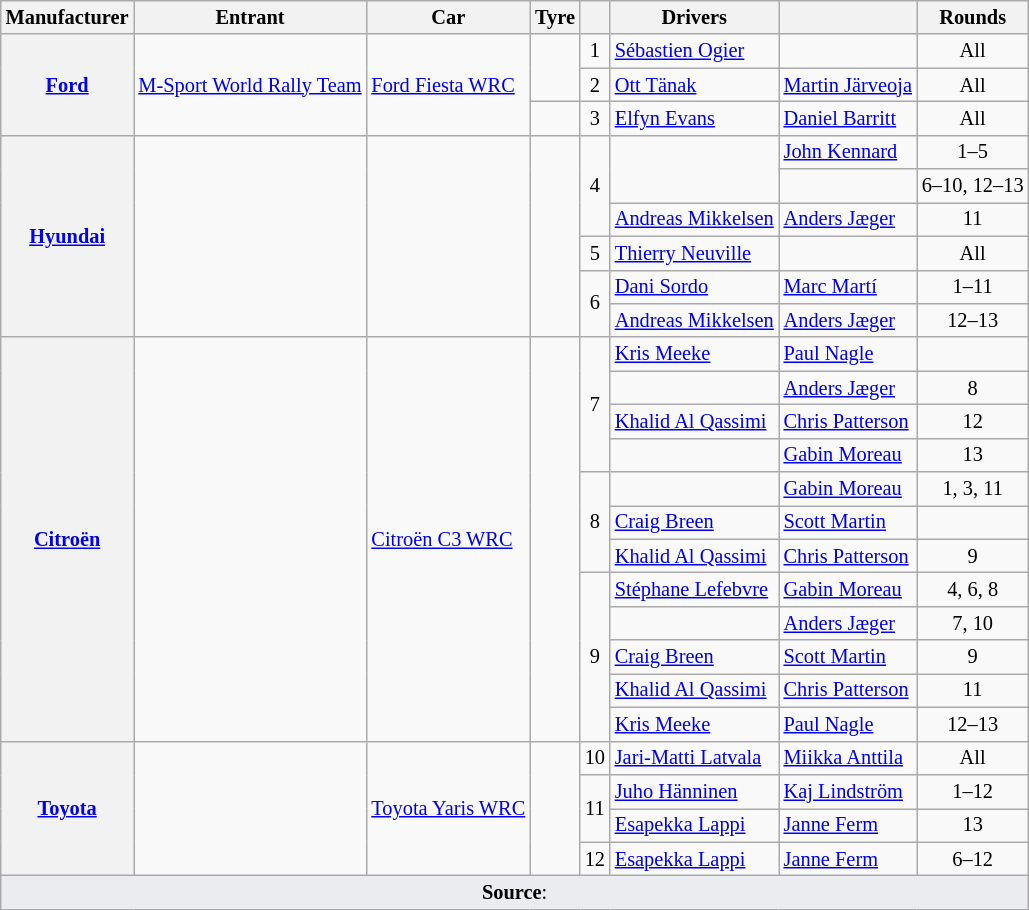<table class="wikitable" style="font-size: 85%;">
<tr>
<th>Manufacturer</th>
<th>Entrant</th>
<th>Car</th>
<th>Tyre</th>
<th></th>
<th>Drivers</th>
<th></th>
<th>Rounds</th>
</tr>
<tr>
<th rowspan="3"><a href='#'>Ford</a></th>
<td rowspan="3"> <a href='#'>M-Sport World Rally Team</a></td>
<td rowspan="3"><a href='#'>Ford Fiesta WRC</a></td>
<td rowspan="2" align="center"></td>
<td align=center>1</td>
<td> <a href='#'>Sébastien Ogier</a></td>
<td></td>
<td align=center>All</td>
</tr>
<tr>
<td align="center">2</td>
<td> <a href='#'>Ott Tänak</a></td>
<td> <a href='#'>Martin Järveoja</a></td>
<td align=center>All</td>
</tr>
<tr>
<td align="center"></td>
<td align="center">3</td>
<td> <a href='#'>Elfyn Evans</a></td>
<td> <a href='#'>Daniel Barritt</a></td>
<td align="center">All</td>
</tr>
<tr>
<th rowspan="6"><a href='#'>Hyundai</a></th>
<td rowspan="6"></td>
<td rowspan="6"></td>
<td rowspan="6" align="center"></td>
<td rowspan="3" align=center>4</td>
<td rowspan="2"></td>
<td> <a href='#'>John Kennard</a></td>
<td align=center>1–5</td>
</tr>
<tr>
<td></td>
<td align=center>6–10, 12–13</td>
</tr>
<tr>
<td> <a href='#'>Andreas Mikkelsen</a></td>
<td> <a href='#'>Anders Jæger</a></td>
<td align="center">11</td>
</tr>
<tr>
<td align=center>5</td>
<td> <a href='#'>Thierry Neuville</a></td>
<td></td>
<td align=center>All</td>
</tr>
<tr>
<td rowspan="2" align=center>6</td>
<td> <a href='#'>Dani Sordo</a></td>
<td> <a href='#'>Marc Martí</a></td>
<td align=center>1–11</td>
</tr>
<tr>
<td> <a href='#'>Andreas Mikkelsen</a></td>
<td> <a href='#'>Anders Jæger</a></td>
<td align=center>12–13</td>
</tr>
<tr>
<th rowspan="12"><a href='#'>Citroën</a></th>
<td rowspan="12"></td>
<td rowspan="12"><a href='#'>Citroën C3 WRC</a></td>
<td rowspan="12" align="center"></td>
<td rowspan="4" align="center">7</td>
<td> <a href='#'>Kris Meeke</a></td>
<td> <a href='#'>Paul Nagle</a></td>
<td align=center></td>
</tr>
<tr>
<td></td>
<td> <a href='#'>Anders Jæger</a></td>
<td align=center>8</td>
</tr>
<tr>
<td> <a href='#'>Khalid Al Qassimi</a></td>
<td> <a href='#'>Chris Patterson</a></td>
<td align=center>12</td>
</tr>
<tr>
<td></td>
<td> <a href='#'>Gabin Moreau</a></td>
<td align=center>13</td>
</tr>
<tr>
<td rowspan="3" align="center">8</td>
<td></td>
<td> <a href='#'>Gabin Moreau</a></td>
<td align=center>1, 3, 11</td>
</tr>
<tr>
<td> <a href='#'>Craig Breen</a></td>
<td> <a href='#'>Scott Martin</a></td>
<td align=center></td>
</tr>
<tr>
<td> <a href='#'>Khalid Al Qassimi</a></td>
<td> <a href='#'>Chris Patterson</a></td>
<td align=center>9</td>
</tr>
<tr>
<td rowspan="5" align=center>9</td>
<td> <a href='#'>Stéphane Lefebvre</a></td>
<td> <a href='#'>Gabin Moreau</a></td>
<td align=center>4, 6, 8</td>
</tr>
<tr>
<td></td>
<td> <a href='#'>Anders Jæger</a></td>
<td align=center>7, 10</td>
</tr>
<tr>
<td> <a href='#'>Craig Breen</a></td>
<td> <a href='#'>Scott Martin</a></td>
<td align=center>9</td>
</tr>
<tr>
<td> <a href='#'>Khalid Al Qassimi</a></td>
<td> <a href='#'>Chris Patterson</a></td>
<td align=center>11</td>
</tr>
<tr>
<td> <a href='#'>Kris Meeke</a></td>
<td> <a href='#'>Paul Nagle</a></td>
<td align=center>12–13</td>
</tr>
<tr>
<th rowspan="4"><a href='#'>Toyota</a></th>
<td rowspan="4"></td>
<td rowspan="4"><a href='#'>Toyota Yaris WRC</a></td>
<td rowspan="4" align="center"></td>
<td align=center>10</td>
<td> <a href='#'>Jari-Matti Latvala</a></td>
<td> <a href='#'>Miikka Anttila</a></td>
<td align=center>All</td>
</tr>
<tr>
<td rowspan="2" align=center>11</td>
<td> <a href='#'>Juho Hänninen</a></td>
<td> <a href='#'>Kaj Lindström</a></td>
<td align=center>1–12</td>
</tr>
<tr>
<td> <a href='#'>Esapekka Lappi</a></td>
<td> <a href='#'>Janne Ferm</a></td>
<td align=center>13</td>
</tr>
<tr>
<td align=center>12</td>
<td> <a href='#'>Esapekka Lappi</a></td>
<td> <a href='#'>Janne Ferm</a></td>
<td align=center>6–12</td>
</tr>
<tr>
<td style="background-color:#EAECF0; text-align:center" colspan="8"><strong>Source</strong>:</td>
</tr>
</table>
